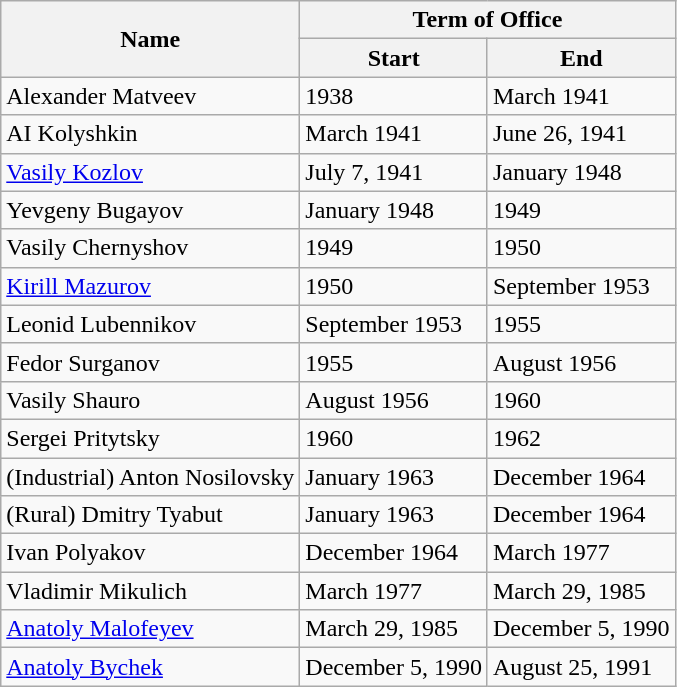<table class="wikitable">
<tr>
<th rowspan="2">Name</th>
<th colspan="2">Term of Office</th>
</tr>
<tr>
<th>Start</th>
<th>End</th>
</tr>
<tr>
<td>Alexander Matveev</td>
<td>1938</td>
<td>March 1941</td>
</tr>
<tr>
<td>AI Kolyshkin</td>
<td>March 1941</td>
<td>June 26, 1941</td>
</tr>
<tr>
<td><a href='#'>Vasily Kozlov</a></td>
<td>July 7, 1941</td>
<td>January 1948</td>
</tr>
<tr>
<td>Yevgeny Bugayov</td>
<td>January 1948</td>
<td>1949</td>
</tr>
<tr>
<td>Vasily Chernyshov</td>
<td>1949</td>
<td>1950</td>
</tr>
<tr>
<td><a href='#'>Kirill Mazurov</a></td>
<td>1950</td>
<td>September 1953</td>
</tr>
<tr>
<td>Leonid Lubennikov</td>
<td>September 1953</td>
<td>1955</td>
</tr>
<tr>
<td>Fedor Surganov</td>
<td>1955</td>
<td>August 1956</td>
</tr>
<tr>
<td>Vasily Shauro</td>
<td>August 1956</td>
<td>1960</td>
</tr>
<tr>
<td>Sergei Pritytsky</td>
<td>1960</td>
<td>1962</td>
</tr>
<tr>
<td>(Industrial) Anton Nosilovsky</td>
<td>January 1963</td>
<td>December 1964</td>
</tr>
<tr>
<td>(Rural) Dmitry Tyabut</td>
<td>January 1963</td>
<td>December 1964</td>
</tr>
<tr>
<td>Ivan Polyakov</td>
<td>December 1964</td>
<td>March 1977</td>
</tr>
<tr>
<td>Vladimir Mikulich</td>
<td>March 1977</td>
<td>March 29, 1985</td>
</tr>
<tr>
<td><a href='#'>Anatoly Malofeyev</a></td>
<td>March 29, 1985</td>
<td>December 5, 1990</td>
</tr>
<tr>
<td><a href='#'>Anatoly Bychek</a></td>
<td>December 5, 1990</td>
<td>August 25, 1991</td>
</tr>
</table>
